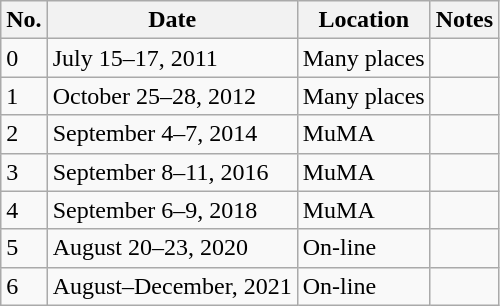<table class="wikitable">
<tr>
<th>No.</th>
<th>Date</th>
<th>Location</th>
<th>Notes</th>
</tr>
<tr>
<td>0</td>
<td>July 15–17, 2011</td>
<td>Many places</td>
<td></td>
</tr>
<tr>
<td>1</td>
<td>October 25–28, 2012</td>
<td>Many places</td>
<td></td>
</tr>
<tr>
<td>2</td>
<td>September 4–7, 2014</td>
<td>MuMA</td>
<td></td>
</tr>
<tr>
<td>3</td>
<td>September 8–11, 2016</td>
<td>MuMA</td>
<td></td>
</tr>
<tr>
<td>4</td>
<td>September 6–9, 2018</td>
<td>MuMA</td>
<td></td>
</tr>
<tr>
<td>5</td>
<td>August 20–23, 2020</td>
<td>On-line</td>
<td></td>
</tr>
<tr>
<td>6</td>
<td>August–December, 2021</td>
<td>On-line</td>
<td></td>
</tr>
</table>
